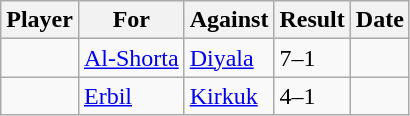<table class="wikitable sortable">
<tr>
<th>Player</th>
<th>For</th>
<th>Against</th>
<th align=center>Result</th>
<th>Date</th>
</tr>
<tr>
<td> </td>
<td><a href='#'>Al-Shorta</a></td>
<td><a href='#'>Diyala</a></td>
<td>7–1</td>
<td></td>
</tr>
<tr>
<td> </td>
<td><a href='#'>Erbil</a></td>
<td><a href='#'>Kirkuk</a></td>
<td>4–1</td>
<td></td>
</tr>
</table>
